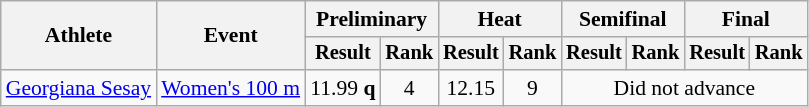<table class="wikitable" style="font-size:90%">
<tr>
<th rowspan="2">Athlete</th>
<th rowspan="2">Event</th>
<th colspan="2">Preliminary</th>
<th colspan="2">Heat</th>
<th colspan="2">Semifinal</th>
<th colspan="2">Final</th>
</tr>
<tr style="font-size:95%">
<th>Result</th>
<th>Rank</th>
<th>Result</th>
<th>Rank</th>
<th>Result</th>
<th>Rank</th>
<th>Result</th>
<th>Rank</th>
</tr>
<tr align=center>
<td align=left><a href='#'>Georgiana Sesay</a></td>
<td align=left><a href='#'>Women's 100 m</a></td>
<td>11.99 <strong>q</strong></td>
<td>4</td>
<td>12.15</td>
<td>9</td>
<td colspan=4>Did not advance</td>
</tr>
</table>
